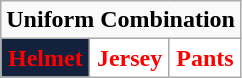<table class="wikitable"  style="display: inline-table;">
<tr>
<td align="center" Colspan="3"><strong>Uniform Combination</strong></td>
</tr>
<tr align="center">
<td style="background:#14213D; color:red"><strong>Helmet</strong></td>
<td style="background:white; color:red"><strong>Jersey</strong></td>
<td style="background:white; color:red"><strong>Pants</strong></td>
</tr>
</table>
